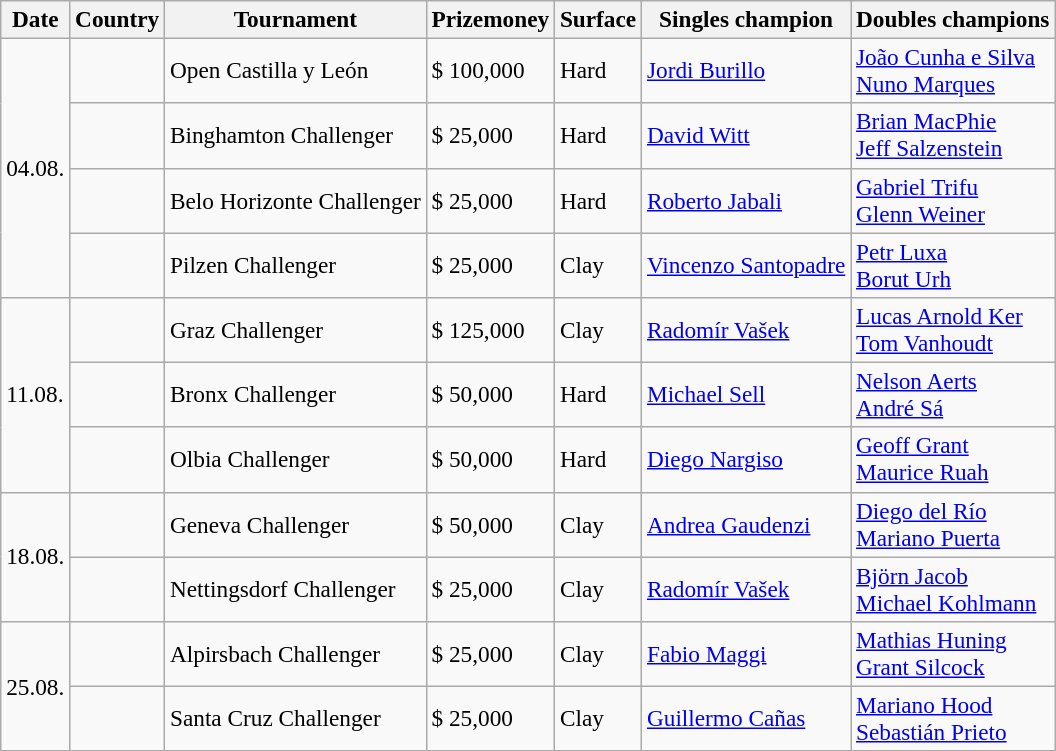<table class="sortable wikitable" style=font-size:97%>
<tr>
<th>Date</th>
<th>Country</th>
<th>Tournament</th>
<th>Prizemoney</th>
<th>Surface</th>
<th>Singles champion</th>
<th>Doubles champions</th>
</tr>
<tr>
<td rowspan="4">04.08.</td>
<td></td>
<td>Open Castilla y León</td>
<td>$ 100,000</td>
<td>Hard</td>
<td> <a href='#'>Jordi Burillo</a></td>
<td> <a href='#'>João Cunha e Silva</a><br> <a href='#'>Nuno Marques</a></td>
</tr>
<tr>
<td></td>
<td>Binghamton Challenger</td>
<td>$ 25,000</td>
<td>Hard</td>
<td> <a href='#'>David Witt</a></td>
<td> <a href='#'>Brian MacPhie</a><br>  <a href='#'>Jeff Salzenstein</a></td>
</tr>
<tr>
<td></td>
<td>Belo Horizonte Challenger</td>
<td>$ 25,000</td>
<td>Hard</td>
<td> <a href='#'>Roberto Jabali</a></td>
<td> <a href='#'>Gabriel Trifu</a><br> <a href='#'>Glenn Weiner</a></td>
</tr>
<tr>
<td></td>
<td>Pilzen Challenger</td>
<td>$ 25,000</td>
<td>Clay</td>
<td> <a href='#'>Vincenzo Santopadre</a></td>
<td> <a href='#'>Petr Luxa</a><br> <a href='#'>Borut Urh</a></td>
</tr>
<tr>
<td rowspan="3">11.08.</td>
<td></td>
<td>Graz Challenger</td>
<td>$ 125,000</td>
<td>Clay</td>
<td> <a href='#'>Radomír Vašek</a></td>
<td> <a href='#'>Lucas Arnold Ker</a><br> <a href='#'>Tom Vanhoudt</a></td>
</tr>
<tr>
<td></td>
<td>Bronx Challenger</td>
<td>$ 50,000</td>
<td>Hard</td>
<td> <a href='#'>Michael Sell</a></td>
<td> <a href='#'>Nelson Aerts</a><br> <a href='#'>André Sá</a></td>
</tr>
<tr>
<td></td>
<td>Olbia Challenger</td>
<td>$ 50,000</td>
<td>Hard</td>
<td> <a href='#'>Diego Nargiso</a></td>
<td> <a href='#'>Geoff Grant</a><br> <a href='#'>Maurice Ruah</a></td>
</tr>
<tr>
<td rowspan="2">18.08.</td>
<td></td>
<td>Geneva Challenger</td>
<td>$ 50,000</td>
<td>Clay</td>
<td> <a href='#'>Andrea Gaudenzi</a></td>
<td> <a href='#'>Diego del Río</a><br>  <a href='#'>Mariano Puerta</a></td>
</tr>
<tr>
<td></td>
<td>Nettingsdorf Challenger</td>
<td>$ 25,000</td>
<td>Clay</td>
<td> <a href='#'>Radomír Vašek</a></td>
<td> <a href='#'>Björn Jacob</a><br> <a href='#'>Michael Kohlmann</a></td>
</tr>
<tr>
<td rowspan="2">25.08.</td>
<td></td>
<td>Alpirsbach Challenger</td>
<td>$ 25,000</td>
<td>Clay</td>
<td> <a href='#'>Fabio Maggi</a></td>
<td> <a href='#'>Mathias Huning</a><br> <a href='#'>Grant Silcock</a></td>
</tr>
<tr>
<td></td>
<td>Santa Cruz Challenger</td>
<td>$ 25,000</td>
<td>Clay</td>
<td> <a href='#'>Guillermo Cañas</a></td>
<td> <a href='#'>Mariano Hood</a><br> <a href='#'>Sebastián Prieto</a></td>
</tr>
</table>
